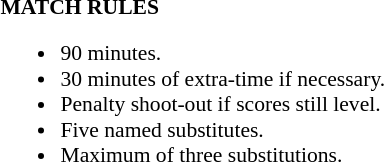<table width=100% style="font-size: 90%">
<tr>
<td width=50% valign=top><br><strong>MATCH RULES</strong><ul><li>90 minutes.</li><li>30 minutes of extra-time if necessary.</li><li>Penalty shoot-out if scores still level.</li><li>Five named substitutes.</li><li>Maximum of three substitutions.</li></ul></td>
</tr>
</table>
